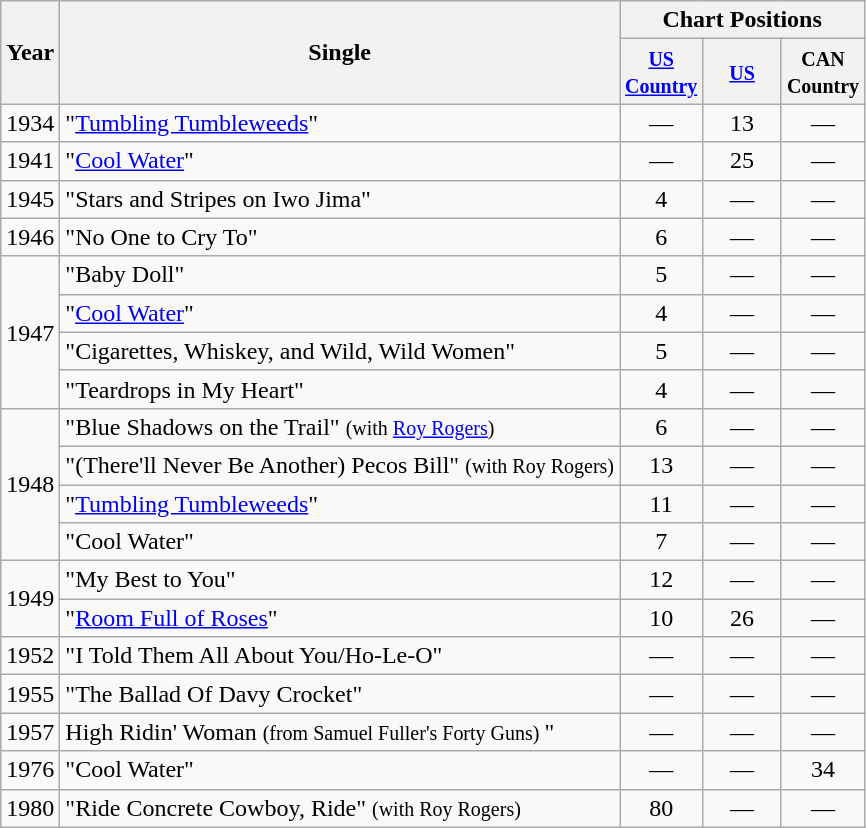<table class="wikitable">
<tr>
<th rowspan="2">Year</th>
<th rowspan="2">Single</th>
<th colspan="3">Chart Positions</th>
</tr>
<tr>
<th width="45"><small><a href='#'>US Country</a></small></th>
<th width="45"><small><a href='#'>US</a></small></th>
<th width="45"><small>CAN Country</small></th>
</tr>
<tr>
<td>1934</td>
<td>"<a href='#'>Tumbling Tumbleweeds</a>"</td>
<td align="center">—</td>
<td align="center">13</td>
<td align="center">—</td>
</tr>
<tr>
<td>1941</td>
<td>"<a href='#'>Cool Water</a>"</td>
<td align="center">—</td>
<td align="center">25</td>
<td align="center">—</td>
</tr>
<tr>
<td>1945</td>
<td>"Stars and Stripes on Iwo Jima"</td>
<td align="center">4</td>
<td align="center">—</td>
<td align="center">—</td>
</tr>
<tr>
<td>1946</td>
<td>"No One to Cry To"</td>
<td align="center">6</td>
<td align="center">—</td>
<td align="center">—</td>
</tr>
<tr>
<td rowspan="4">1947</td>
<td>"Baby Doll"</td>
<td align="center">5</td>
<td align="center">—</td>
<td align="center">—</td>
</tr>
<tr>
<td>"<a href='#'>Cool Water</a>"</td>
<td align="center">4</td>
<td align="center">—</td>
<td align="center">—</td>
</tr>
<tr>
<td>"Cigarettes, Whiskey, and Wild, Wild Women"</td>
<td align="center">5</td>
<td align="center">—</td>
<td align="center">—</td>
</tr>
<tr>
<td>"Teardrops in My Heart"</td>
<td align="center">4</td>
<td align="center">—</td>
<td align="center">—</td>
</tr>
<tr>
<td rowspan="4">1948</td>
<td>"Blue Shadows on the Trail" <small>(with <a href='#'>Roy Rogers</a>)</small></td>
<td align="center">6</td>
<td align="center">—</td>
<td align="center">—</td>
</tr>
<tr>
<td>"(There'll Never Be Another) Pecos Bill" <small>(with Roy Rogers)</small></td>
<td align="center">13</td>
<td align="center">—</td>
<td align="center">—</td>
</tr>
<tr>
<td>"<a href='#'>Tumbling Tumbleweeds</a>"</td>
<td align="center">11</td>
<td align="center">—</td>
<td align="center">—</td>
</tr>
<tr>
<td>"Cool Water"</td>
<td align="center">7</td>
<td align="center">—</td>
<td align="center">—</td>
</tr>
<tr>
<td rowspan="2">1949</td>
<td>"My Best to You"</td>
<td align="center">12</td>
<td align="center">—</td>
<td align="center">—</td>
</tr>
<tr>
<td>"<a href='#'>Room Full of Roses</a>"</td>
<td align="center">10</td>
<td align="center">26</td>
<td align="center">—</td>
</tr>
<tr>
<td>1952</td>
<td>"I Told Them All About You/Ho-Le-O"</td>
<td align="center">—</td>
<td align="center">—</td>
<td align="center">—</td>
</tr>
<tr>
<td>1955</td>
<td>"The Ballad Of Davy Crocket"</td>
<td align="center">—</td>
<td align="center">—</td>
<td align="center">—</td>
</tr>
<tr>
<td>1957</td>
<td "Forty Guns>High Ridin' Woman <small>(from Samuel Fuller's Forty Guns) </small>"</td>
<td align="center">—</td>
<td align="center">—</td>
<td align="center">—</td>
</tr>
<tr>
<td>1976</td>
<td>"Cool Water"</td>
<td align="center">—</td>
<td align="center">—</td>
<td align="center">34</td>
</tr>
<tr>
<td>1980</td>
<td>"Ride Concrete Cowboy, Ride" <small>(with Roy Rogers)</small></td>
<td align="center">80</td>
<td align="center">—</td>
<td align="center">—</td>
</tr>
</table>
